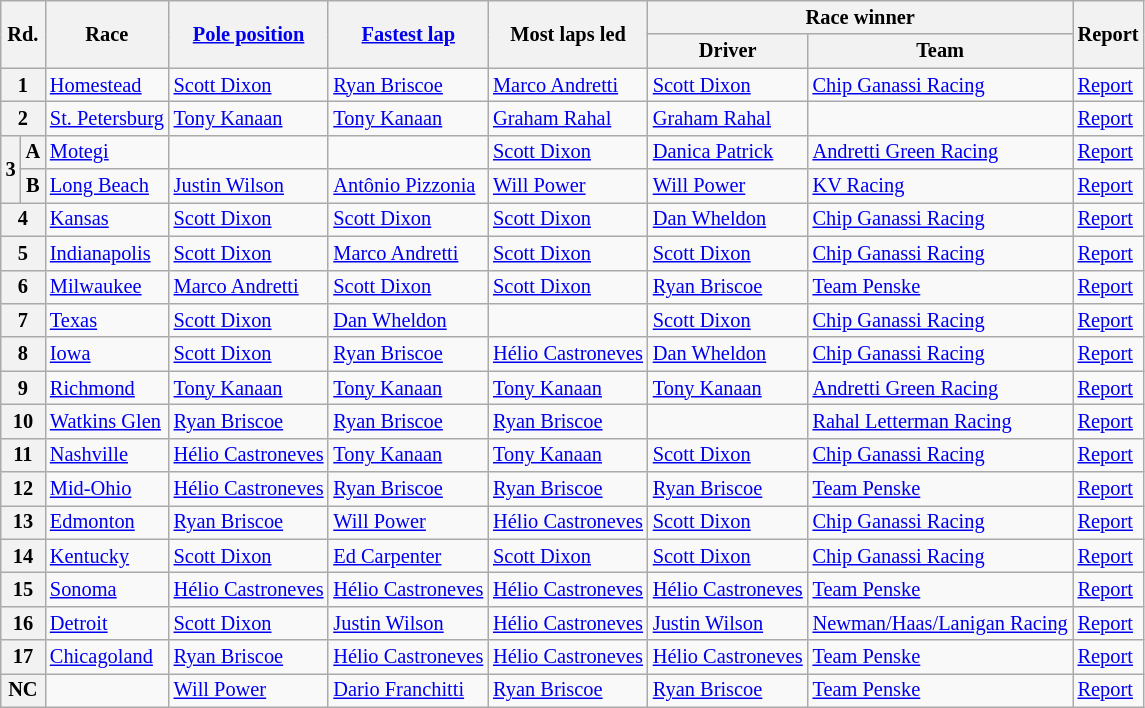<table class="wikitable" style="font-size: 85%; white-space: nowrap;">
<tr>
<th colspan="2" rowspan="2">Rd.</th>
<th rowspan="2">Race</th>
<th rowspan="2"><a href='#'>Pole position</a></th>
<th rowspan="2"><a href='#'>Fastest lap</a></th>
<th rowspan="2">Most laps led</th>
<th colspan="2">Race winner</th>
<th rowspan="2">Report</th>
</tr>
<tr>
<th>Driver</th>
<th>Team</th>
</tr>
<tr>
<th colspan="2">1</th>
<td><a href='#'>Homestead</a></td>
<td> <a href='#'>Scott Dixon</a></td>
<td> <a href='#'>Ryan Briscoe</a></td>
<td> <a href='#'>Marco Andretti</a></td>
<td> <a href='#'>Scott Dixon</a></td>
<td> <a href='#'>Chip Ganassi Racing</a></td>
<td><a href='#'>Report</a></td>
</tr>
<tr>
<th colspan="2">2</th>
<td><a href='#'>St. Petersburg</a></td>
<td> <a href='#'>Tony Kanaan</a></td>
<td> <a href='#'>Tony Kanaan</a></td>
<td> <a href='#'>Graham Rahal</a></td>
<td> <a href='#'>Graham Rahal</a></td>
<td></td>
<td><a href='#'>Report</a></td>
</tr>
<tr>
<th rowspan="2">3</th>
<th>A</th>
<td><a href='#'>Motegi</a></td>
<td></td>
<td></td>
<td> <a href='#'>Scott Dixon</a></td>
<td> <a href='#'>Danica Patrick</a></td>
<td> <a href='#'>Andretti Green Racing</a></td>
<td><a href='#'>Report</a></td>
</tr>
<tr>
<th>B</th>
<td><a href='#'>Long Beach</a></td>
<td> <a href='#'>Justin Wilson</a></td>
<td> <a href='#'>Antônio Pizzonia</a></td>
<td> <a href='#'>Will Power</a></td>
<td> <a href='#'>Will Power</a></td>
<td> <a href='#'>KV Racing</a></td>
<td><a href='#'>Report</a></td>
</tr>
<tr>
<th colspan="2">4</th>
<td><a href='#'>Kansas</a></td>
<td> <a href='#'>Scott Dixon</a></td>
<td> <a href='#'>Scott Dixon</a></td>
<td> <a href='#'>Scott Dixon</a></td>
<td> <a href='#'>Dan Wheldon</a></td>
<td> <a href='#'>Chip Ganassi Racing</a></td>
<td><a href='#'>Report</a></td>
</tr>
<tr>
<th colspan="2">5</th>
<td><a href='#'>Indianapolis</a></td>
<td> <a href='#'>Scott Dixon</a></td>
<td> <a href='#'>Marco Andretti</a></td>
<td> <a href='#'>Scott Dixon</a></td>
<td> <a href='#'>Scott Dixon</a></td>
<td> <a href='#'>Chip Ganassi Racing</a></td>
<td><a href='#'>Report</a></td>
</tr>
<tr>
<th colspan="2">6</th>
<td><a href='#'>Milwaukee</a></td>
<td> <a href='#'>Marco Andretti</a></td>
<td> <a href='#'>Scott Dixon</a></td>
<td> <a href='#'>Scott Dixon</a></td>
<td> <a href='#'>Ryan Briscoe</a></td>
<td> <a href='#'>Team Penske</a></td>
<td><a href='#'>Report</a></td>
</tr>
<tr>
<th colspan="2">7</th>
<td><a href='#'>Texas</a></td>
<td> <a href='#'>Scott Dixon</a></td>
<td> <a href='#'>Dan Wheldon</a></td>
<td></td>
<td> <a href='#'>Scott Dixon</a></td>
<td> <a href='#'>Chip Ganassi Racing</a></td>
<td><a href='#'>Report</a></td>
</tr>
<tr>
<th colspan="2">8</th>
<td><a href='#'>Iowa</a></td>
<td> <a href='#'>Scott Dixon</a></td>
<td> <a href='#'>Ryan Briscoe</a></td>
<td> <a href='#'>Hélio Castroneves</a></td>
<td> <a href='#'>Dan Wheldon</a></td>
<td> <a href='#'>Chip Ganassi Racing</a></td>
<td><a href='#'>Report</a></td>
</tr>
<tr>
<th colspan="2">9</th>
<td><a href='#'>Richmond</a></td>
<td> <a href='#'>Tony Kanaan</a></td>
<td> <a href='#'>Tony Kanaan</a></td>
<td> <a href='#'>Tony Kanaan</a></td>
<td> <a href='#'>Tony Kanaan</a></td>
<td> <a href='#'>Andretti Green Racing</a></td>
<td><a href='#'>Report</a></td>
</tr>
<tr>
<th colspan="2">10</th>
<td><a href='#'>Watkins Glen</a></td>
<td> <a href='#'>Ryan Briscoe</a></td>
<td> <a href='#'>Ryan Briscoe</a></td>
<td> <a href='#'>Ryan Briscoe</a></td>
<td></td>
<td> <a href='#'>Rahal Letterman Racing</a></td>
<td><a href='#'>Report</a></td>
</tr>
<tr>
<th colspan="2">11</th>
<td><a href='#'>Nashville</a></td>
<td> <a href='#'>Hélio Castroneves</a></td>
<td> <a href='#'>Tony Kanaan</a></td>
<td> <a href='#'>Tony Kanaan</a></td>
<td> <a href='#'>Scott Dixon</a></td>
<td> <a href='#'>Chip Ganassi Racing</a></td>
<td><a href='#'>Report</a></td>
</tr>
<tr>
<th colspan="2">12</th>
<td><a href='#'>Mid-Ohio</a></td>
<td> <a href='#'>Hélio Castroneves</a></td>
<td> <a href='#'>Ryan Briscoe</a></td>
<td> <a href='#'>Ryan Briscoe</a></td>
<td> <a href='#'>Ryan Briscoe</a></td>
<td> <a href='#'>Team Penske</a></td>
<td><a href='#'>Report</a></td>
</tr>
<tr>
<th colspan="2">13</th>
<td><a href='#'>Edmonton</a></td>
<td> <a href='#'>Ryan Briscoe</a></td>
<td> <a href='#'>Will Power</a></td>
<td> <a href='#'>Hélio Castroneves</a></td>
<td> <a href='#'>Scott Dixon</a></td>
<td> <a href='#'>Chip Ganassi Racing</a></td>
<td><a href='#'>Report</a></td>
</tr>
<tr>
<th colspan="2">14</th>
<td><a href='#'>Kentucky</a></td>
<td> <a href='#'>Scott Dixon</a></td>
<td> <a href='#'>Ed Carpenter</a></td>
<td> <a href='#'>Scott Dixon</a></td>
<td> <a href='#'>Scott Dixon</a></td>
<td> <a href='#'>Chip Ganassi Racing</a></td>
<td><a href='#'>Report</a></td>
</tr>
<tr>
<th colspan="2">15</th>
<td><a href='#'>Sonoma</a></td>
<td> <a href='#'>Hélio Castroneves</a></td>
<td> <a href='#'>Hélio Castroneves</a></td>
<td> <a href='#'>Hélio Castroneves</a></td>
<td> <a href='#'>Hélio Castroneves</a></td>
<td> <a href='#'>Team Penske</a></td>
<td><a href='#'>Report</a></td>
</tr>
<tr>
<th colspan="2">16</th>
<td><a href='#'>Detroit</a></td>
<td> <a href='#'>Scott Dixon</a></td>
<td> <a href='#'>Justin Wilson</a></td>
<td> <a href='#'>Hélio Castroneves</a></td>
<td> <a href='#'>Justin Wilson</a></td>
<td> <a href='#'>Newman/Haas/Lanigan Racing</a></td>
<td><a href='#'>Report</a></td>
</tr>
<tr>
<th colspan="2">17</th>
<td><a href='#'>Chicagoland</a></td>
<td> <a href='#'>Ryan Briscoe</a></td>
<td> <a href='#'>Hélio Castroneves</a></td>
<td> <a href='#'>Hélio Castroneves</a></td>
<td> <a href='#'>Hélio Castroneves</a></td>
<td> <a href='#'>Team Penske</a></td>
<td><a href='#'>Report</a></td>
</tr>
<tr>
<th colspan="2"><strong>NC</strong></th>
<td></td>
<td> <a href='#'>Will Power</a></td>
<td> <a href='#'>Dario Franchitti</a></td>
<td> <a href='#'>Ryan Briscoe</a></td>
<td> <a href='#'>Ryan Briscoe</a></td>
<td> <a href='#'>Team Penske</a></td>
<td><a href='#'>Report</a></td>
</tr>
</table>
